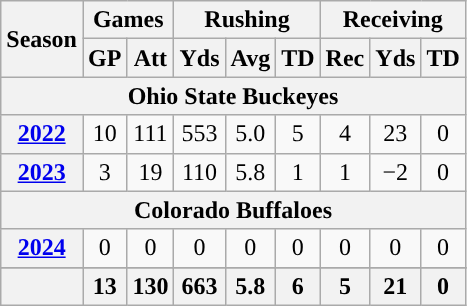<table class="wikitable" style="text-align:center;">
<tr>
<th rowspan="2">Season</th>
<th colspan="2">Games</th>
<th colspan="3">Rushing</th>
<th colspan="3">Receiving</th>
</tr>
<tr>
<th>GP</th>
<th>Att</th>
<th>Yds</th>
<th>Avg</th>
<th>TD</th>
<th>Rec</th>
<th>Yds</th>
<th>TD</th>
</tr>
<tr>
<th colspan="15">Ohio State Buckeyes</th>
</tr>
<tr>
<th><a href='#'>2022</a></th>
<td>10</td>
<td>111</td>
<td>553</td>
<td>5.0</td>
<td>5</td>
<td>4</td>
<td>23</td>
<td>0</td>
</tr>
<tr>
<th><a href='#'>2023</a></th>
<td>3</td>
<td>19</td>
<td>110</td>
<td>5.8</td>
<td>1</td>
<td>1</td>
<td>−2</td>
<td>0</td>
</tr>
<tr>
<th colspan="10">Colorado Buffaloes</th>
</tr>
<tr>
<th><a href='#'>2024</a></th>
<td>0</td>
<td>0</td>
<td>0</td>
<td>0</td>
<td>0</td>
<td>0</td>
<td>0</td>
<td>0</td>
</tr>
<tr>
</tr>
<tr>
<th></th>
<th>13</th>
<th>130</th>
<th>663</th>
<th>5.8</th>
<th>6</th>
<th>5</th>
<th>21</th>
<th>0</th>
</tr>
</table>
